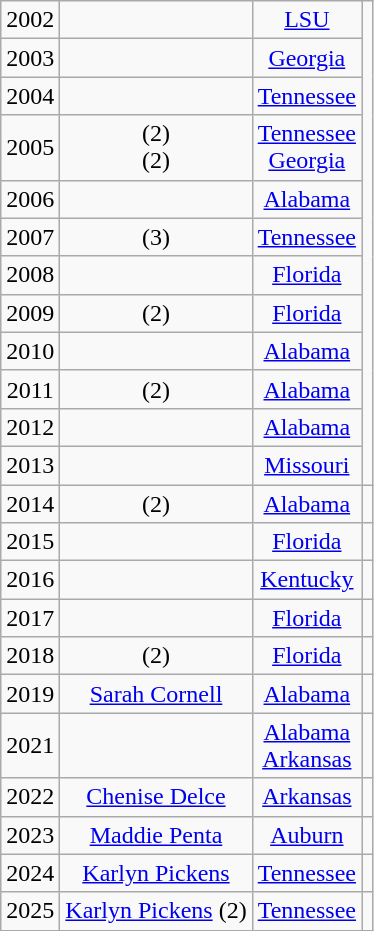<table class="wikitable sortable">
<tr align=center>
<td>2002</td>
<td></td>
<td><a href='#'>LSU</a></td>
<td rowspan="12"></td>
</tr>
<tr align=center>
<td>2003</td>
<td></td>
<td><a href='#'>Georgia</a></td>
</tr>
<tr align=center>
<td>2004</td>
<td></td>
<td><a href='#'>Tennessee</a></td>
</tr>
<tr align=center>
<td>2005</td>
<td> (2) <br>  (2)</td>
<td><a href='#'>Tennessee</a> <br> <a href='#'>Georgia</a></td>
</tr>
<tr align=center>
<td>2006</td>
<td></td>
<td><a href='#'>Alabama</a></td>
</tr>
<tr align=center>
<td>2007</td>
<td> (3)</td>
<td><a href='#'>Tennessee</a></td>
</tr>
<tr align=center>
<td>2008</td>
<td></td>
<td><a href='#'>Florida</a></td>
</tr>
<tr align=center>
<td>2009</td>
<td> (2)</td>
<td><a href='#'>Florida</a></td>
</tr>
<tr align=center>
<td>2010</td>
<td></td>
<td><a href='#'>Alabama</a></td>
</tr>
<tr align=center>
<td>2011</td>
<td> (2)</td>
<td><a href='#'>Alabama</a></td>
</tr>
<tr align=center>
<td>2012</td>
<td></td>
<td><a href='#'>Alabama</a></td>
</tr>
<tr align=center>
<td>2013</td>
<td></td>
<td><a href='#'>Missouri</a></td>
</tr>
<tr align=center>
<td>2014</td>
<td> (2)</td>
<td><a href='#'>Alabama</a></td>
<td style="text-align:center;"></td>
</tr>
<tr align=center>
<td>2015</td>
<td></td>
<td><a href='#'>Florida</a></td>
<td style="text-align:center;"></td>
</tr>
<tr align=center>
<td>2016</td>
<td></td>
<td><a href='#'>Kentucky</a></td>
<td style="text-align:center;"></td>
</tr>
<tr align=center>
<td>2017</td>
<td></td>
<td><a href='#'>Florida</a></td>
<td style="text-align:center;"></td>
</tr>
<tr align=center>
<td>2018</td>
<td> (2)</td>
<td><a href='#'>Florida</a></td>
<td style="text-align:center;"></td>
</tr>
<tr align=center>
<td>2019</td>
<td><a href='#'>Sarah Cornell</a></td>
<td><a href='#'>Alabama</a></td>
<td style="text-align:center;"></td>
</tr>
<tr align=center>
<td>2021</td>
<td> <br> </td>
<td><a href='#'>Alabama</a> <br> <a href='#'>Arkansas</a></td>
<td style="text-align:center;"></td>
</tr>
<tr align=center>
<td>2022</td>
<td><a href='#'>Chenise Delce</a></td>
<td><a href='#'>Arkansas</a></td>
<td style="text-align:center;"></td>
</tr>
<tr align=center>
<td>2023</td>
<td><a href='#'>Maddie Penta</a></td>
<td><a href='#'>Auburn</a></td>
<td style="text-align:center;"></td>
</tr>
<tr align=center>
<td>2024</td>
<td><a href='#'>Karlyn Pickens</a></td>
<td><a href='#'>Tennessee</a></td>
<td style="text-align:center;"></td>
</tr>
<tr align=center>
<td>2025</td>
<td><a href='#'>Karlyn Pickens</a> (2)</td>
<td><a href='#'>Tennessee</a></td>
<td style="text-align:center;"></td>
</tr>
</table>
